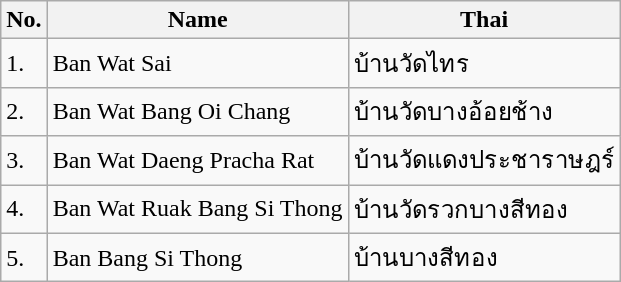<table class="wikitable sortable">
<tr>
<th>No.</th>
<th>Name</th>
<th>Thai</th>
</tr>
<tr>
<td>1.</td>
<td>Ban Wat Sai</td>
<td>บ้านวัดไทร</td>
</tr>
<tr>
<td>2.</td>
<td>Ban Wat Bang Oi Chang</td>
<td>บ้านวัดบางอ้อยช้าง</td>
</tr>
<tr>
<td>3.</td>
<td>Ban Wat Daeng Pracha Rat</td>
<td>บ้านวัดแดงประชาราษฎร์</td>
</tr>
<tr>
<td>4.</td>
<td>Ban Wat Ruak Bang Si Thong</td>
<td>บ้านวัดรวกบางสีทอง</td>
</tr>
<tr>
<td>5.</td>
<td>Ban Bang Si Thong</td>
<td>บ้านบางสีทอง</td>
</tr>
</table>
